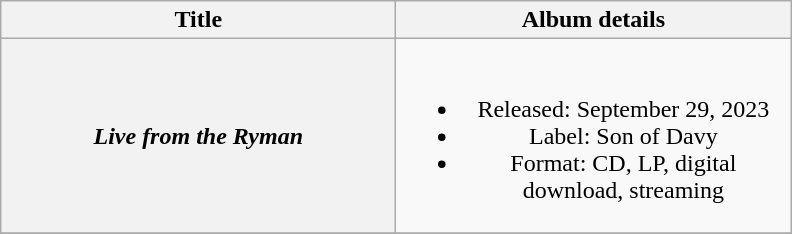<table class="wikitable plainrowheaders" style="text-align:center;">
<tr>
<th style="width:16em;">Title</th>
<th style="width:16em;">Album details</th>
</tr>
<tr>
<th scope="row"><em>Live from the Ryman</em></th>
<td><br><ul><li>Released: September 29, 2023</li><li>Label: Son of Davy</li><li>Format: CD, LP, digital download, streaming</li></ul></td>
</tr>
<tr>
</tr>
</table>
